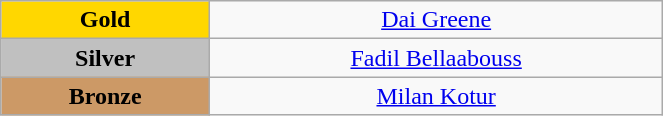<table class="wikitable" style="text-align:center; " width="35%">
<tr>
<td bgcolor="gold"><strong>Gold</strong></td>
<td><a href='#'>Dai Greene</a><br>  <small><em></em></small></td>
</tr>
<tr>
<td bgcolor="silver"><strong>Silver</strong></td>
<td><a href='#'>Fadil Bellaabouss</a><br>  <small><em></em></small></td>
</tr>
<tr>
<td bgcolor="CC9966"><strong>Bronze</strong></td>
<td><a href='#'>Milan Kotur</a><br>  <small><em></em></small></td>
</tr>
</table>
